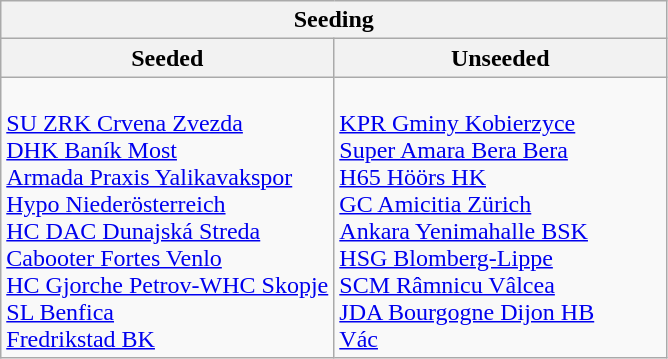<table class="wikitable collapsible collapsed">
<tr>
<th colspan=2>Seeding</th>
</tr>
<tr>
<th width=50%>Seeded</th>
<th width=50%>Unseeded</th>
</tr>
<tr>
<td><br> <a href='#'>SU ZRK Crvena Zvezda</a><br>
 <a href='#'>DHK Baník Most</a><br>
 <a href='#'>Armada Praxis Yalikavakspor</a><br>
 <a href='#'>Hypo Niederösterreich</a><br>
 <a href='#'>HC DAC Dunajská Streda</a><br>
 <a href='#'>Cabooter Fortes Venlo</a><br>
 <a href='#'>HC Gjorche Petrov-WHC Skopje</a><br>
 <a href='#'>SL Benfica</a><br>
 <a href='#'>Fredrikstad BK</a></td>
<td><br> <a href='#'>KPR Gminy Kobierzyce</a><br>
 <a href='#'>Super Amara Bera Bera</a> <br>
 <a href='#'>H65 Höörs HK</a><br>
 <a href='#'>GC Amicitia Zürich</a><br>
 <a href='#'>Ankara Yenimahalle BSK</a><br>
 <a href='#'>HSG Blomberg-Lippe</a><br>
 <a href='#'>SCM Râmnicu Vâlcea</a><br>
 <a href='#'>JDA Bourgogne Dijon HB</a><br>
 <a href='#'>Vác</a></td>
</tr>
</table>
